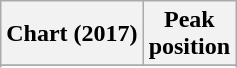<table class="wikitable sortable plainrowheaders" style="text-align:center">
<tr>
<th scope="col">Chart (2017)</th>
<th scope="col">Peak<br> position</th>
</tr>
<tr>
</tr>
<tr>
</tr>
<tr>
</tr>
</table>
